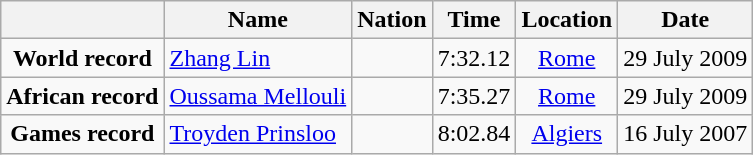<table class=wikitable style=text-align:center>
<tr>
<th></th>
<th>Name</th>
<th>Nation</th>
<th>Time</th>
<th>Location</th>
<th>Date</th>
</tr>
<tr>
<td><strong>World record</strong></td>
<td align=left><a href='#'>Zhang Lin</a></td>
<td align=left></td>
<td align=left>7:32.12</td>
<td><a href='#'>Rome</a></td>
<td>29 July 2009</td>
</tr>
<tr>
<td><strong>African record</strong></td>
<td align=left><a href='#'>Oussama Mellouli</a></td>
<td align=left></td>
<td align=left>7:35.27</td>
<td><a href='#'>Rome</a></td>
<td>29 July 2009</td>
</tr>
<tr>
<td><strong>Games record</strong></td>
<td align=left><a href='#'>Troyden Prinsloo</a></td>
<td align=left></td>
<td align=left>8:02.84</td>
<td><a href='#'>Algiers</a></td>
<td>16 July 2007</td>
</tr>
</table>
